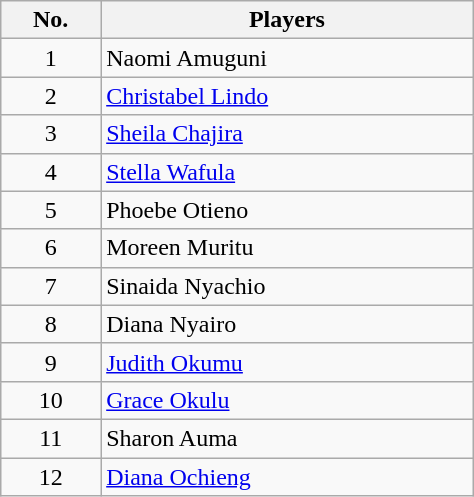<table class="wikitable" style="text-align: center; width:25%">
<tr>
<th>No.</th>
<th>Players</th>
</tr>
<tr>
<td>1</td>
<td align=left>Naomi Amuguni</td>
</tr>
<tr>
<td>2</td>
<td align=left><a href='#'>Christabel Lindo</a></td>
</tr>
<tr>
<td>3</td>
<td align=left><a href='#'>Sheila Chajira</a></td>
</tr>
<tr>
<td>4</td>
<td align=left><a href='#'>Stella Wafula</a></td>
</tr>
<tr>
<td>5</td>
<td align=left>Phoebe Otieno</td>
</tr>
<tr>
<td>6</td>
<td align=left>Moreen Muritu</td>
</tr>
<tr>
<td>7</td>
<td align=left>Sinaida Nyachio</td>
</tr>
<tr>
<td>8</td>
<td align=left>Diana Nyairo</td>
</tr>
<tr>
<td>9</td>
<td align=left><a href='#'>Judith Okumu</a></td>
</tr>
<tr>
<td>10</td>
<td align=left><a href='#'>Grace Okulu</a></td>
</tr>
<tr>
<td>11</td>
<td align=left>Sharon Auma</td>
</tr>
<tr>
<td>12</td>
<td align=left><a href='#'>Diana Ochieng</a></td>
</tr>
</table>
